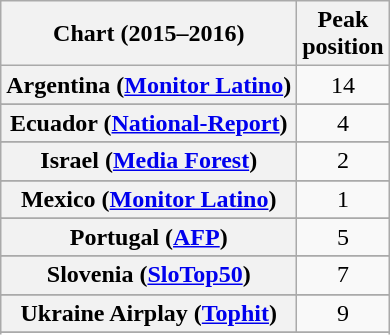<table class="wikitable sortable plainrowheaders" style="text-align:center">
<tr>
<th scope="col">Chart (2015–2016)</th>
<th scope="col">Peak<br>position</th>
</tr>
<tr>
<th scope="row">Argentina (<a href='#'>Monitor Latino</a>)</th>
<td>14</td>
</tr>
<tr>
</tr>
<tr>
</tr>
<tr>
</tr>
<tr>
</tr>
<tr>
</tr>
<tr>
</tr>
<tr>
</tr>
<tr>
</tr>
<tr>
</tr>
<tr>
</tr>
<tr>
</tr>
<tr>
</tr>
<tr>
</tr>
<tr>
<th scope="row">Ecuador (<a href='#'>National-Report</a>)</th>
<td>4</td>
</tr>
<tr>
</tr>
<tr>
</tr>
<tr>
</tr>
<tr>
</tr>
<tr>
</tr>
<tr>
</tr>
<tr>
</tr>
<tr>
<th scope="row">Israel (<a href='#'>Media Forest</a>)</th>
<td>2</td>
</tr>
<tr>
</tr>
<tr>
<th scope="row">Mexico (<a href='#'>Monitor Latino</a>)</th>
<td>1</td>
</tr>
<tr>
</tr>
<tr>
</tr>
<tr>
</tr>
<tr>
</tr>
<tr>
</tr>
<tr>
<th scope="row">Portugal (<a href='#'>AFP</a>)</th>
<td>5</td>
</tr>
<tr>
</tr>
<tr>
</tr>
<tr>
</tr>
<tr>
</tr>
<tr>
<th scope="row">Slovenia (<a href='#'>SloTop50</a>)</th>
<td>7</td>
</tr>
<tr>
</tr>
<tr>
</tr>
<tr>
</tr>
<tr>
</tr>
<tr>
<th scope="row">Ukraine Airplay (<a href='#'>Tophit</a>)</th>
<td>9</td>
</tr>
<tr>
</tr>
<tr>
</tr>
<tr>
</tr>
<tr>
</tr>
<tr>
</tr>
<tr>
</tr>
<tr>
</tr>
<tr>
</tr>
</table>
